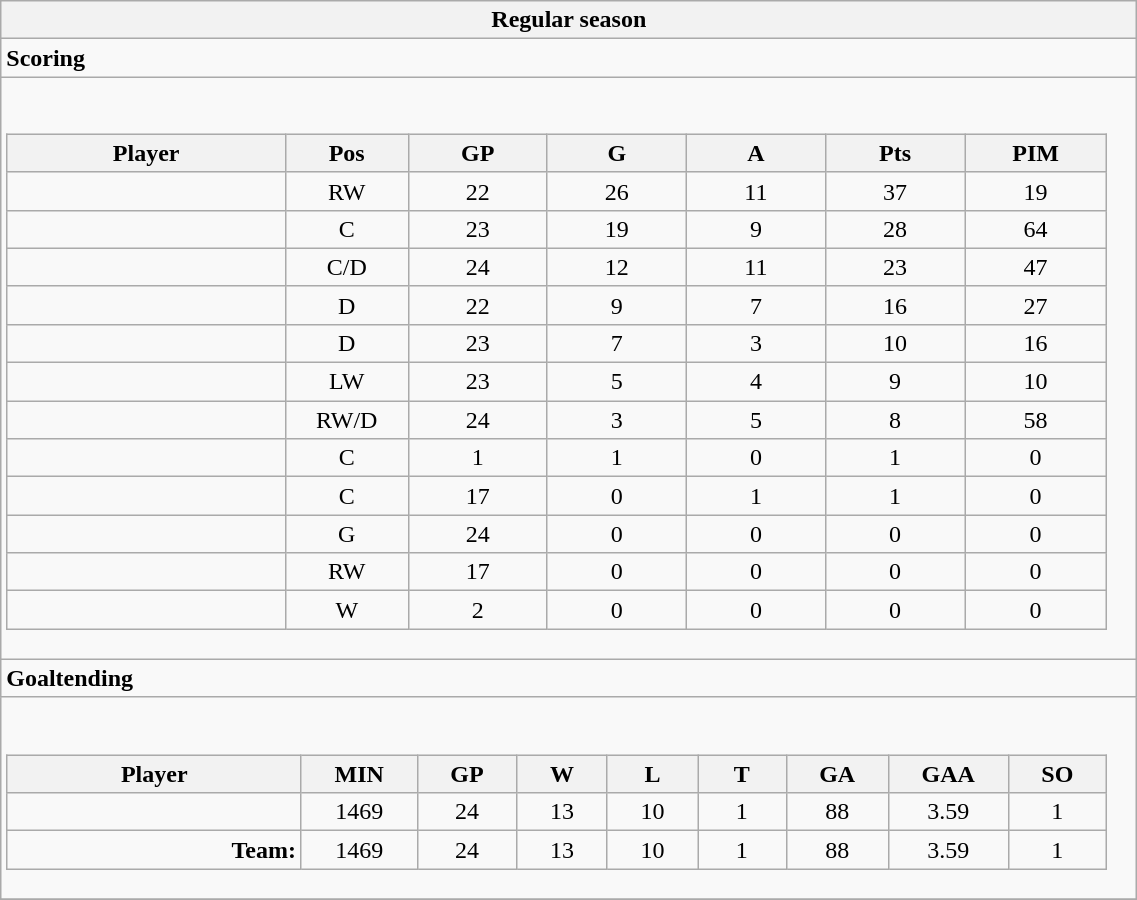<table class="wikitable collapsible" width="60%" border="1">
<tr>
<th>Regular season</th>
</tr>
<tr>
<td class="tocccolors"><strong>Scoring</strong></td>
</tr>
<tr>
<td><br><table class="wikitable sortable">
<tr ALIGN="center">
<th bgcolor="#DDDDFF" width="10%">Player</th>
<th bgcolor="#DDDDFF" width="3%" title="Position">Pos</th>
<th bgcolor="#DDDDFF" width="5%" title="Games played">GP</th>
<th bgcolor="#DDDDFF" width="5%" title="Goals">G</th>
<th bgcolor="#DDDDFF" width="5%" title="Assists">A</th>
<th bgcolor="#DDDDFF" width="5%" title="Points">Pts</th>
<th bgcolor="#DDDDFF" width="5%" title="Penalties in Minutes">PIM</th>
</tr>
<tr align="center">
<td align="right"></td>
<td>RW</td>
<td>22</td>
<td>26</td>
<td>11</td>
<td>37</td>
<td>19</td>
</tr>
<tr align="center">
<td align="right"></td>
<td>C</td>
<td>23</td>
<td>19</td>
<td>9</td>
<td>28</td>
<td>64</td>
</tr>
<tr align="center">
<td align="right"></td>
<td>C/D</td>
<td>24</td>
<td>12</td>
<td>11</td>
<td>23</td>
<td>47</td>
</tr>
<tr align="center">
<td align="right"></td>
<td>D</td>
<td>22</td>
<td>9</td>
<td>7</td>
<td>16</td>
<td>27</td>
</tr>
<tr align="center">
<td align="right"></td>
<td>D</td>
<td>23</td>
<td>7</td>
<td>3</td>
<td>10</td>
<td>16</td>
</tr>
<tr align="center">
<td align="right"></td>
<td>LW</td>
<td>23</td>
<td>5</td>
<td>4</td>
<td>9</td>
<td>10</td>
</tr>
<tr align="center">
<td align="right"></td>
<td>RW/D</td>
<td>24</td>
<td>3</td>
<td>5</td>
<td>8</td>
<td>58</td>
</tr>
<tr align="center">
<td align="right"></td>
<td>C</td>
<td>1</td>
<td>1</td>
<td>0</td>
<td>1</td>
<td>0</td>
</tr>
<tr align="center">
<td align="right"></td>
<td>C</td>
<td>17</td>
<td>0</td>
<td>1</td>
<td>1</td>
<td>0</td>
</tr>
<tr align="center">
<td align="right"></td>
<td>G</td>
<td>24</td>
<td>0</td>
<td>0</td>
<td>0</td>
<td>0</td>
</tr>
<tr align="center">
<td align="right"></td>
<td>RW</td>
<td>17</td>
<td>0</td>
<td>0</td>
<td>0</td>
<td>0</td>
</tr>
<tr align="center">
<td align="right"></td>
<td>W</td>
<td>2</td>
<td>0</td>
<td>0</td>
<td>0</td>
<td>0</td>
</tr>
</table>
</td>
</tr>
<tr>
<td class="toccolors"><strong>Goaltending</strong></td>
</tr>
<tr>
<td><br><table class="wikitable sortable">
<tr>
<th bgcolor="#DDDDFF" width="10%">Player</th>
<th width="3%" bgcolor="#DDDDFF" title="Minutes played">MIN</th>
<th width="3%" bgcolor="#DDDDFF" title="Games played in">GP</th>
<th width="3%" bgcolor="#DDDDFF" title="Wins">W</th>
<th width="3%" bgcolor="#DDDDFF"title="Losses">L</th>
<th width="3%" bgcolor="#DDDDFF" title="Ties">T</th>
<th width="3%" bgcolor="#DDDDFF" title="Goals against">GA</th>
<th width="3%" bgcolor="#DDDDFF" title="Goals against average">GAA</th>
<th width="3%" bgcolor="#DDDDFF"title="Shut-outs">SO</th>
</tr>
<tr align="center">
<td align="right"></td>
<td>1469</td>
<td>24</td>
<td>13</td>
<td>10</td>
<td>1</td>
<td>88</td>
<td>3.59</td>
<td>1</td>
</tr>
<tr align="center">
<td align="right"><strong>Team:</strong></td>
<td>1469</td>
<td>24</td>
<td>13</td>
<td>10</td>
<td>1</td>
<td>88</td>
<td>3.59</td>
<td>1</td>
</tr>
</table>
</td>
</tr>
<tr>
</tr>
</table>
